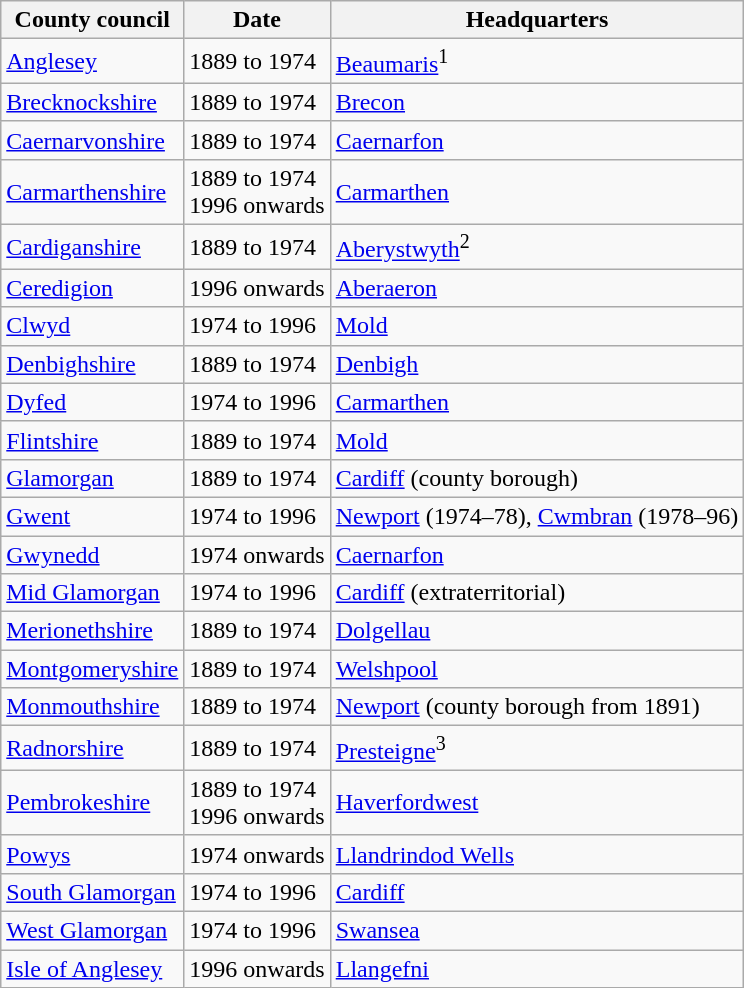<table class="wikitable sortable">
<tr>
<th>County council</th>
<th>Date</th>
<th>Headquarters</th>
</tr>
<tr>
<td><a href='#'>Anglesey</a></td>
<td>1889 to 1974</td>
<td><a href='#'>Beaumaris</a><sup>1</sup></td>
</tr>
<tr>
<td><a href='#'>Brecknockshire</a></td>
<td>1889 to 1974</td>
<td><a href='#'>Brecon</a></td>
</tr>
<tr>
<td><a href='#'>Caernarvonshire</a></td>
<td>1889 to 1974</td>
<td><a href='#'>Caernarfon</a></td>
</tr>
<tr>
<td><a href='#'>Carmarthenshire</a></td>
<td>1889 to 1974<br>1996 onwards</td>
<td><a href='#'>Carmarthen</a></td>
</tr>
<tr>
<td><a href='#'>Cardiganshire</a></td>
<td>1889 to 1974</td>
<td><a href='#'>Aberystwyth</a><sup>2</sup></td>
</tr>
<tr>
<td><a href='#'>Ceredigion</a></td>
<td>1996 onwards</td>
<td><a href='#'>Aberaeron</a></td>
</tr>
<tr>
<td><a href='#'>Clwyd</a></td>
<td>1974 to 1996</td>
<td><a href='#'>Mold</a></td>
</tr>
<tr>
<td><a href='#'>Denbighshire</a></td>
<td>1889 to 1974</td>
<td><a href='#'>Denbigh</a></td>
</tr>
<tr>
<td><a href='#'>Dyfed</a></td>
<td>1974 to 1996</td>
<td><a href='#'>Carmarthen</a></td>
</tr>
<tr>
<td><a href='#'>Flintshire</a></td>
<td>1889 to 1974</td>
<td><a href='#'>Mold</a></td>
</tr>
<tr>
<td><a href='#'>Glamorgan</a></td>
<td>1889 to 1974</td>
<td><a href='#'>Cardiff</a> (county borough)</td>
</tr>
<tr>
<td><a href='#'>Gwent</a></td>
<td>1974 to 1996</td>
<td><a href='#'>Newport</a> (1974–78), <a href='#'>Cwmbran</a> (1978–96)</td>
</tr>
<tr>
<td><a href='#'>Gwynedd</a></td>
<td>1974 onwards</td>
<td><a href='#'>Caernarfon</a></td>
</tr>
<tr>
<td><a href='#'>Mid Glamorgan</a></td>
<td>1974 to 1996</td>
<td><a href='#'>Cardiff</a> (extraterritorial)</td>
</tr>
<tr>
<td><a href='#'>Merionethshire</a></td>
<td>1889 to 1974</td>
<td><a href='#'>Dolgellau</a></td>
</tr>
<tr>
<td><a href='#'>Montgomeryshire</a></td>
<td>1889 to 1974</td>
<td><a href='#'>Welshpool</a></td>
</tr>
<tr>
<td><a href='#'>Monmouthshire</a></td>
<td>1889 to 1974</td>
<td><a href='#'>Newport</a> (county borough from 1891)</td>
</tr>
<tr>
<td><a href='#'>Radnorshire</a></td>
<td>1889 to 1974</td>
<td><a href='#'>Presteigne</a><sup>3</sup></td>
</tr>
<tr>
<td><a href='#'>Pembrokeshire</a></td>
<td>1889 to 1974<br>1996 onwards</td>
<td><a href='#'>Haverfordwest</a></td>
</tr>
<tr>
<td><a href='#'>Powys</a></td>
<td>1974 onwards</td>
<td><a href='#'>Llandrindod Wells</a></td>
</tr>
<tr>
<td><a href='#'>South Glamorgan</a></td>
<td>1974 to 1996</td>
<td><a href='#'>Cardiff</a></td>
</tr>
<tr>
<td><a href='#'>West Glamorgan</a></td>
<td>1974 to 1996</td>
<td><a href='#'>Swansea</a></td>
</tr>
<tr>
<td><a href='#'>Isle of Anglesey</a></td>
<td>1996 onwards</td>
<td><a href='#'>Llangefni</a></td>
</tr>
</table>
